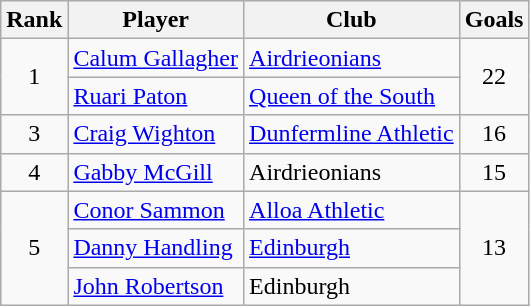<table class="wikitable" style="text-align:center">
<tr>
<th>Rank</th>
<th>Player</th>
<th>Club</th>
<th>Goals</th>
</tr>
<tr>
<td rowspan="2">1</td>
<td align="left"> <a href='#'>Calum Gallagher</a></td>
<td align="left"><a href='#'>Airdrieonians</a></td>
<td rowspan="2">22</td>
</tr>
<tr>
<td align="left"> <a href='#'>Ruari Paton</a></td>
<td align="left"><a href='#'>Queen of the South</a></td>
</tr>
<tr>
<td>3</td>
<td align="left"> <a href='#'>Craig Wighton</a></td>
<td align="left"><a href='#'>Dunfermline Athletic</a></td>
<td>16</td>
</tr>
<tr>
<td>4</td>
<td align="left"> <a href='#'>Gabby McGill</a></td>
<td align="left">Airdrieonians</td>
<td>15</td>
</tr>
<tr>
<td rowspan="3">5</td>
<td align="left"> <a href='#'>Conor Sammon</a></td>
<td align="left"><a href='#'>Alloa Athletic</a></td>
<td rowspan="3">13</td>
</tr>
<tr>
<td align="left"> <a href='#'>Danny Handling</a></td>
<td align="left"><a href='#'>Edinburgh</a></td>
</tr>
<tr>
<td align="left"> <a href='#'>John Robertson</a></td>
<td align="left">Edinburgh</td>
</tr>
</table>
